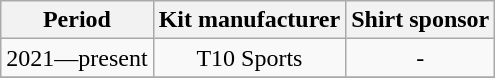<table class="wikitable" style="text-align:center;margin-left:1em;float:center">
<tr>
<th>Period</th>
<th>Kit manufacturer</th>
<th>Shirt sponsor</th>
</tr>
<tr>
<td>2021—present</td>
<td>T10 Sports</td>
<td>-</td>
</tr>
<tr>
</tr>
</table>
